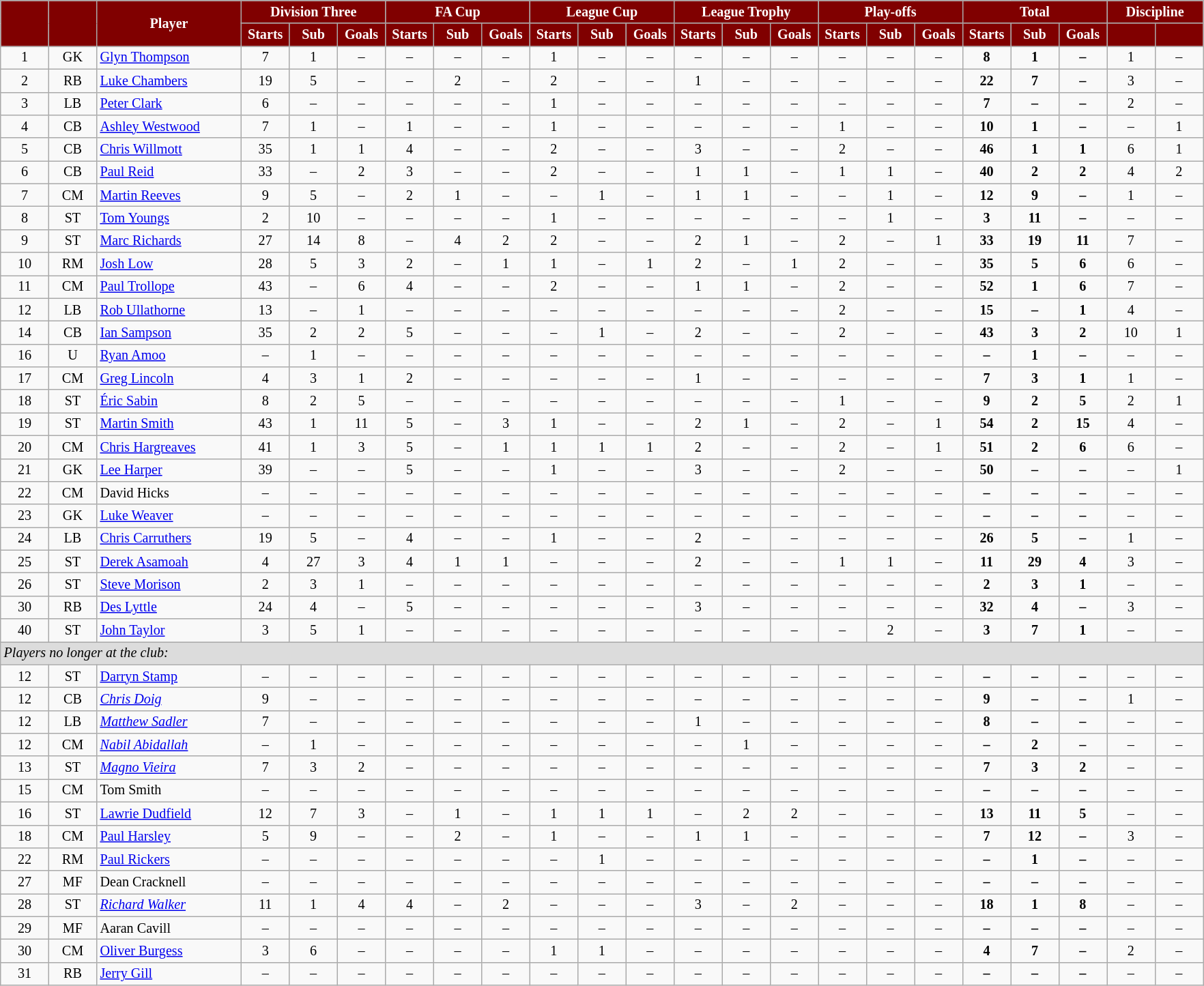<table class="wikitable"  style="text-align:center; font-size:84%; width:93%;">
<tr>
<th rowspan="2" style="background:maroon; color:white;  width: 4%"></th>
<th rowspan="2" style="background:maroon; color:white;  width: 4%"></th>
<th rowspan="2" style="background:maroon; color:white; ">Player</th>
<th colspan="3" style="background:maroon; color:white; ">Division Three</th>
<th colspan="3" style="background:maroon; color:white; ">FA Cup</th>
<th colspan="3" style="background:maroon; color:white; ">League Cup</th>
<th colspan="3" style="background:maroon; color:white; ">League Trophy</th>
<th colspan="3" style="background:maroon; color:white; ">Play-offs</th>
<th colspan="3" style="background:maroon; color:white; ">Total</th>
<th colspan="2" style="background:maroon; color:white; ">Discipline</th>
</tr>
<tr>
<th style="background:maroon; color:white;  width: 4%;">Starts</th>
<th style="background:maroon; color:white;  width: 4%;">Sub</th>
<th style="background:maroon; color:white;  width: 4%;">Goals</th>
<th style="background:maroon; color:white;  width: 4%;">Starts</th>
<th style="background:maroon; color:white;  width: 4%;">Sub</th>
<th style="background:maroon; color:white;  width: 4%;">Goals</th>
<th style="background:maroon; color:white;  width: 4%;">Starts</th>
<th style="background:maroon; color:white;  width: 4%;">Sub</th>
<th style="background:maroon; color:white;  width: 4%;">Goals</th>
<th style="background:maroon; color:white;  width: 4%;">Starts</th>
<th style="background:maroon; color:white;  width: 4%;">Sub</th>
<th style="background:maroon; color:white;  width: 4%;">Goals</th>
<th style="background:maroon; color:white;  width: 4%;">Starts</th>
<th style="background:maroon; color:white;  width: 4%;">Sub</th>
<th style="background:maroon; color:white;  width: 4%;">Goals</th>
<th style="background:maroon; color:white;  width: 4%;">Starts</th>
<th style="background:maroon; color:white;  width: 4%;">Sub</th>
<th style="background:maroon; color:white;  width: 4%;">Goals</th>
<th style="background:maroon; color:white;  width: 4%;"></th>
<th style="background:maroon; color:white;  width: 4%;"></th>
</tr>
<tr>
<td>1</td>
<td>GK</td>
<td style="text-align:left;"><a href='#'>Glyn Thompson</a></td>
<td>7</td>
<td>1</td>
<td>–</td>
<td>–</td>
<td>–</td>
<td>–</td>
<td>1</td>
<td>–</td>
<td>–</td>
<td>–</td>
<td>–</td>
<td>–</td>
<td>–</td>
<td>–</td>
<td>–</td>
<td><strong>8</strong></td>
<td><strong>1</strong></td>
<td><strong>–</strong></td>
<td>1</td>
<td>–</td>
</tr>
<tr>
<td>2</td>
<td>RB</td>
<td style="text-align:left;"><a href='#'>Luke Chambers</a></td>
<td>19</td>
<td>5</td>
<td>–</td>
<td>–</td>
<td>2</td>
<td>–</td>
<td>2</td>
<td>–</td>
<td>–</td>
<td>1</td>
<td>–</td>
<td>–</td>
<td>–</td>
<td>–</td>
<td>–</td>
<td><strong>22</strong></td>
<td><strong>7</strong></td>
<td><strong>–</strong></td>
<td>3</td>
<td>–</td>
</tr>
<tr>
<td>3</td>
<td>LB</td>
<td style="text-align:left;"><a href='#'>Peter Clark</a></td>
<td>6</td>
<td>–</td>
<td>–</td>
<td>–</td>
<td>–</td>
<td>–</td>
<td>1</td>
<td>–</td>
<td>–</td>
<td>–</td>
<td>–</td>
<td>–</td>
<td>–</td>
<td>–</td>
<td>–</td>
<td><strong>7</strong></td>
<td><strong>–</strong></td>
<td><strong>–</strong></td>
<td>2</td>
<td>–</td>
</tr>
<tr>
<td>4</td>
<td>CB</td>
<td style="text-align:left;"><a href='#'>Ashley Westwood</a></td>
<td>7</td>
<td>1</td>
<td>–</td>
<td>1</td>
<td>–</td>
<td>–</td>
<td>1</td>
<td>–</td>
<td>–</td>
<td>–</td>
<td>–</td>
<td>–</td>
<td>1</td>
<td>–</td>
<td>–</td>
<td><strong>10</strong></td>
<td><strong>1</strong></td>
<td><strong>–</strong></td>
<td>–</td>
<td>1</td>
</tr>
<tr>
<td>5</td>
<td>CB</td>
<td style="text-align:left;"><a href='#'>Chris Willmott</a></td>
<td>35</td>
<td>1</td>
<td>1</td>
<td>4</td>
<td>–</td>
<td>–</td>
<td>2</td>
<td>–</td>
<td>–</td>
<td>3</td>
<td>–</td>
<td>–</td>
<td>2</td>
<td>–</td>
<td>–</td>
<td><strong>46</strong></td>
<td><strong>1</strong></td>
<td><strong>1</strong></td>
<td>6</td>
<td>1</td>
</tr>
<tr>
<td>6</td>
<td>CB</td>
<td style="text-align:left;"><a href='#'>Paul Reid</a></td>
<td>33</td>
<td>–</td>
<td>2</td>
<td>3</td>
<td>–</td>
<td>–</td>
<td>2</td>
<td>–</td>
<td>–</td>
<td>1</td>
<td>1</td>
<td>–</td>
<td>1</td>
<td>1</td>
<td>–</td>
<td><strong>40</strong></td>
<td><strong>2</strong></td>
<td><strong>2</strong></td>
<td>4</td>
<td>2</td>
</tr>
<tr>
<td>7</td>
<td>CM</td>
<td style="text-align:left;"><a href='#'>Martin Reeves</a></td>
<td>9</td>
<td>5</td>
<td>–</td>
<td>2</td>
<td>1</td>
<td>–</td>
<td>–</td>
<td>1</td>
<td>–</td>
<td>1</td>
<td>1</td>
<td>–</td>
<td>–</td>
<td>1</td>
<td>–</td>
<td><strong>12</strong></td>
<td><strong>9</strong></td>
<td><strong>–</strong></td>
<td>1</td>
<td>–</td>
</tr>
<tr>
<td>8</td>
<td>ST</td>
<td style="text-align:left;"><a href='#'>Tom Youngs</a></td>
<td>2</td>
<td>10</td>
<td>–</td>
<td>–</td>
<td>–</td>
<td>–</td>
<td>1</td>
<td>–</td>
<td>–</td>
<td>–</td>
<td>–</td>
<td>–</td>
<td>–</td>
<td>1</td>
<td>–</td>
<td><strong>3</strong></td>
<td><strong>11</strong></td>
<td><strong>–</strong></td>
<td>–</td>
<td>–</td>
</tr>
<tr>
<td>9</td>
<td>ST</td>
<td style="text-align:left;"><a href='#'>Marc Richards</a></td>
<td>27</td>
<td>14</td>
<td>8</td>
<td>–</td>
<td>4</td>
<td>2</td>
<td>2</td>
<td>–</td>
<td>–</td>
<td>2</td>
<td>1</td>
<td>–</td>
<td>2</td>
<td>–</td>
<td>1</td>
<td><strong>33</strong></td>
<td><strong>19</strong></td>
<td><strong>11</strong></td>
<td>7</td>
<td>–</td>
</tr>
<tr>
<td>10</td>
<td>RM</td>
<td style="text-align:left;"><a href='#'>Josh Low</a></td>
<td>28</td>
<td>5</td>
<td>3</td>
<td>2</td>
<td>–</td>
<td>1</td>
<td>1</td>
<td>–</td>
<td>1</td>
<td>2</td>
<td>–</td>
<td>1</td>
<td>2</td>
<td>–</td>
<td>–</td>
<td><strong>35</strong></td>
<td><strong>5</strong></td>
<td><strong>6</strong></td>
<td>6</td>
<td>–</td>
</tr>
<tr>
<td>11</td>
<td>CM</td>
<td style="text-align:left;"><a href='#'>Paul Trollope</a></td>
<td>43</td>
<td>–</td>
<td>6</td>
<td>4</td>
<td>–</td>
<td>–</td>
<td>2</td>
<td>–</td>
<td>–</td>
<td>1</td>
<td>1</td>
<td>–</td>
<td>2</td>
<td>–</td>
<td>–</td>
<td><strong>52</strong></td>
<td><strong>1</strong></td>
<td><strong>6</strong></td>
<td>7</td>
<td>–</td>
</tr>
<tr>
<td>12</td>
<td>LB</td>
<td style="text-align:left;"><a href='#'>Rob Ullathorne</a></td>
<td>13</td>
<td>–</td>
<td>1</td>
<td>–</td>
<td>–</td>
<td>–</td>
<td>–</td>
<td>–</td>
<td>–</td>
<td>–</td>
<td>–</td>
<td>–</td>
<td>2</td>
<td>–</td>
<td>–</td>
<td><strong>15</strong></td>
<td><strong>–</strong></td>
<td><strong>1</strong></td>
<td>4</td>
<td>–</td>
</tr>
<tr>
<td>14</td>
<td>CB</td>
<td style="text-align:left;"><a href='#'>Ian Sampson</a></td>
<td>35</td>
<td>2</td>
<td>2</td>
<td>5</td>
<td>–</td>
<td>–</td>
<td>–</td>
<td>1</td>
<td>–</td>
<td>2</td>
<td>–</td>
<td>–</td>
<td>2</td>
<td>–</td>
<td>–</td>
<td><strong>43</strong></td>
<td><strong>3</strong></td>
<td><strong>2</strong></td>
<td>10</td>
<td>1</td>
</tr>
<tr>
<td>16</td>
<td>U</td>
<td style="text-align:left;"><a href='#'>Ryan Amoo</a></td>
<td>–</td>
<td>1</td>
<td>–</td>
<td>–</td>
<td>–</td>
<td>–</td>
<td>–</td>
<td>–</td>
<td>–</td>
<td>–</td>
<td>–</td>
<td>–</td>
<td>–</td>
<td>–</td>
<td>–</td>
<td><strong>–</strong></td>
<td><strong>1</strong></td>
<td><strong>–</strong></td>
<td>–</td>
<td>–</td>
</tr>
<tr>
<td>17</td>
<td>CM</td>
<td style="text-align:left;"><a href='#'>Greg Lincoln</a></td>
<td>4</td>
<td>3</td>
<td>1</td>
<td>2</td>
<td>–</td>
<td>–</td>
<td>–</td>
<td>–</td>
<td>–</td>
<td>1</td>
<td>–</td>
<td>–</td>
<td>–</td>
<td>–</td>
<td>–</td>
<td><strong>7</strong></td>
<td><strong>3</strong></td>
<td><strong>1</strong></td>
<td>1</td>
<td>–</td>
</tr>
<tr>
<td>18</td>
<td>ST</td>
<td style="text-align:left;"><a href='#'>Éric Sabin</a></td>
<td>8</td>
<td>2</td>
<td>5</td>
<td>–</td>
<td>–</td>
<td>–</td>
<td>–</td>
<td>–</td>
<td>–</td>
<td>–</td>
<td>–</td>
<td>–</td>
<td>1</td>
<td>–</td>
<td>–</td>
<td><strong>9</strong></td>
<td><strong>2</strong></td>
<td><strong>5</strong></td>
<td>2</td>
<td>1</td>
</tr>
<tr>
<td>19</td>
<td>ST</td>
<td style="text-align:left;"><a href='#'>Martin Smith</a></td>
<td>43</td>
<td>1</td>
<td>11</td>
<td>5</td>
<td>–</td>
<td>3</td>
<td>1</td>
<td>–</td>
<td>–</td>
<td>2</td>
<td>1</td>
<td>–</td>
<td>2</td>
<td>–</td>
<td>1</td>
<td><strong>54</strong></td>
<td><strong>2</strong></td>
<td><strong>15</strong></td>
<td>4</td>
<td>–</td>
</tr>
<tr>
<td>20</td>
<td>CM</td>
<td style="text-align:left;"><a href='#'>Chris Hargreaves</a></td>
<td>41</td>
<td>1</td>
<td>3</td>
<td>5</td>
<td>–</td>
<td>1</td>
<td>1</td>
<td>1</td>
<td>1</td>
<td>2</td>
<td>–</td>
<td>–</td>
<td>2</td>
<td>–</td>
<td>1</td>
<td><strong>51</strong></td>
<td><strong>2</strong></td>
<td><strong>6</strong></td>
<td>6</td>
<td>–</td>
</tr>
<tr>
<td>21</td>
<td>GK</td>
<td style="text-align:left;"><a href='#'>Lee Harper</a></td>
<td>39</td>
<td>–</td>
<td>–</td>
<td>5</td>
<td>–</td>
<td>–</td>
<td>1</td>
<td>–</td>
<td>–</td>
<td>3</td>
<td>–</td>
<td>–</td>
<td>2</td>
<td>–</td>
<td>–</td>
<td><strong>50</strong></td>
<td><strong>–</strong></td>
<td><strong>–</strong></td>
<td>–</td>
<td>1</td>
</tr>
<tr>
<td>22</td>
<td>CM</td>
<td style="text-align:left;">David Hicks</td>
<td>–</td>
<td>–</td>
<td>–</td>
<td>–</td>
<td>–</td>
<td>–</td>
<td>–</td>
<td>–</td>
<td>–</td>
<td>–</td>
<td>–</td>
<td>–</td>
<td>–</td>
<td>–</td>
<td>–</td>
<td><strong>–</strong></td>
<td><strong>–</strong></td>
<td><strong>–</strong></td>
<td>–</td>
<td>–</td>
</tr>
<tr>
<td>23</td>
<td>GK</td>
<td style="text-align:left;"><a href='#'>Luke Weaver</a></td>
<td>–</td>
<td>–</td>
<td>–</td>
<td>–</td>
<td>–</td>
<td>–</td>
<td>–</td>
<td>–</td>
<td>–</td>
<td>–</td>
<td>–</td>
<td>–</td>
<td>–</td>
<td>–</td>
<td>–</td>
<td><strong>–</strong></td>
<td><strong>–</strong></td>
<td><strong>–</strong></td>
<td>–</td>
<td>–</td>
</tr>
<tr>
<td>24</td>
<td>LB</td>
<td style="text-align:left;"><a href='#'>Chris Carruthers</a></td>
<td>19</td>
<td>5</td>
<td>–</td>
<td>4</td>
<td>–</td>
<td>–</td>
<td>1</td>
<td>–</td>
<td>–</td>
<td>2</td>
<td>–</td>
<td>–</td>
<td>–</td>
<td>–</td>
<td>–</td>
<td><strong>26</strong></td>
<td><strong>5</strong></td>
<td><strong>–</strong></td>
<td>1</td>
<td>–</td>
</tr>
<tr>
<td>25</td>
<td>ST</td>
<td style="text-align:left;"><a href='#'>Derek Asamoah</a></td>
<td>4</td>
<td>27</td>
<td>3</td>
<td>4</td>
<td>1</td>
<td>1</td>
<td>–</td>
<td>–</td>
<td>–</td>
<td>2</td>
<td>–</td>
<td>–</td>
<td>1</td>
<td>1</td>
<td>–</td>
<td><strong>11</strong></td>
<td><strong>29</strong></td>
<td><strong>4</strong></td>
<td>3</td>
<td>–</td>
</tr>
<tr>
<td>26</td>
<td>ST</td>
<td style="text-align:left;"><a href='#'>Steve Morison</a></td>
<td>2</td>
<td>3</td>
<td>1</td>
<td>–</td>
<td>–</td>
<td>–</td>
<td>–</td>
<td>–</td>
<td>–</td>
<td>–</td>
<td>–</td>
<td>–</td>
<td>–</td>
<td>–</td>
<td>–</td>
<td><strong>2</strong></td>
<td><strong>3</strong></td>
<td><strong>1</strong></td>
<td>–</td>
<td>–</td>
</tr>
<tr>
<td>30</td>
<td>RB</td>
<td style="text-align:left;"><a href='#'>Des Lyttle</a></td>
<td>24</td>
<td>4</td>
<td>–</td>
<td>5</td>
<td>–</td>
<td>–</td>
<td>–</td>
<td>–</td>
<td>–</td>
<td>3</td>
<td>–</td>
<td>–</td>
<td>–</td>
<td>–</td>
<td>–</td>
<td><strong>32</strong></td>
<td><strong>4</strong></td>
<td><strong>–</strong></td>
<td>3</td>
<td>–</td>
</tr>
<tr>
<td>40</td>
<td>ST</td>
<td style="text-align:left;"><a href='#'>John Taylor</a></td>
<td>3</td>
<td>5</td>
<td>1</td>
<td>–</td>
<td>–</td>
<td>–</td>
<td>–</td>
<td>–</td>
<td>–</td>
<td>–</td>
<td>–</td>
<td>–</td>
<td>–</td>
<td>2</td>
<td>–</td>
<td><strong>3</strong></td>
<td><strong>7</strong></td>
<td><strong>1</strong></td>
<td>–</td>
<td>–</td>
</tr>
<tr>
<td colspan="23" style="background:#dcdcdc; text-align:left;"><em>Players no longer at the club:</em></td>
</tr>
<tr>
<td>12</td>
<td>ST</td>
<td style="text-align:left;"><a href='#'>Darryn Stamp</a></td>
<td>–</td>
<td>–</td>
<td>–</td>
<td>–</td>
<td>–</td>
<td>–</td>
<td>–</td>
<td>–</td>
<td>–</td>
<td>–</td>
<td>–</td>
<td>–</td>
<td>–</td>
<td>–</td>
<td>–</td>
<td><strong>–</strong></td>
<td><strong>–</strong></td>
<td><strong>–</strong></td>
<td>–</td>
<td>–</td>
</tr>
<tr>
<td>12</td>
<td>CB</td>
<td style="text-align:left;"><em><a href='#'>Chris Doig</a></em></td>
<td>9</td>
<td>–</td>
<td>–</td>
<td>–</td>
<td>–</td>
<td>–</td>
<td>–</td>
<td>–</td>
<td>–</td>
<td>–</td>
<td>–</td>
<td>–</td>
<td>–</td>
<td>–</td>
<td>–</td>
<td><strong>9</strong></td>
<td><strong>–</strong></td>
<td><strong>–</strong></td>
<td>1</td>
<td>–</td>
</tr>
<tr>
<td>12</td>
<td>LB</td>
<td style="text-align:left;"><em><a href='#'>Matthew Sadler</a></em></td>
<td>7</td>
<td>–</td>
<td>–</td>
<td>–</td>
<td>–</td>
<td>–</td>
<td>–</td>
<td>–</td>
<td>–</td>
<td>1</td>
<td>–</td>
<td>–</td>
<td>–</td>
<td>–</td>
<td>–</td>
<td><strong>8</strong></td>
<td><strong>–</strong></td>
<td><strong>–</strong></td>
<td>–</td>
<td>–</td>
</tr>
<tr>
<td>12</td>
<td>CM</td>
<td style="text-align:left;"><em><a href='#'>Nabil Abidallah</a></em></td>
<td>–</td>
<td>1</td>
<td>–</td>
<td>–</td>
<td>–</td>
<td>–</td>
<td>–</td>
<td>–</td>
<td>–</td>
<td>–</td>
<td>1</td>
<td>–</td>
<td>–</td>
<td>–</td>
<td>–</td>
<td><strong>–</strong></td>
<td><strong>2</strong></td>
<td><strong>–</strong></td>
<td>–</td>
<td>–</td>
</tr>
<tr>
<td>13</td>
<td>ST</td>
<td style="text-align:left;"><em><a href='#'>Magno Vieira</a></em></td>
<td>7</td>
<td>3</td>
<td>2</td>
<td>–</td>
<td>–</td>
<td>–</td>
<td>–</td>
<td>–</td>
<td>–</td>
<td>–</td>
<td>–</td>
<td>–</td>
<td>–</td>
<td>–</td>
<td>–</td>
<td><strong>7</strong></td>
<td><strong>3</strong></td>
<td><strong>2</strong></td>
<td>–</td>
<td>–</td>
</tr>
<tr>
<td>15</td>
<td>CM</td>
<td style="text-align:left;">Tom Smith</td>
<td>–</td>
<td>–</td>
<td>–</td>
<td>–</td>
<td>–</td>
<td>–</td>
<td>–</td>
<td>–</td>
<td>–</td>
<td>–</td>
<td>–</td>
<td>–</td>
<td>–</td>
<td>–</td>
<td>–</td>
<td><strong>–</strong></td>
<td><strong>–</strong></td>
<td><strong>–</strong></td>
<td>–</td>
<td>–</td>
</tr>
<tr>
<td>16</td>
<td>ST</td>
<td style="text-align:left;"><a href='#'>Lawrie Dudfield</a></td>
<td>12</td>
<td>7</td>
<td>3</td>
<td>–</td>
<td>1</td>
<td>–</td>
<td>1</td>
<td>1</td>
<td>1</td>
<td>–</td>
<td>2</td>
<td>2</td>
<td>–</td>
<td>–</td>
<td>–</td>
<td><strong>13</strong></td>
<td><strong>11</strong></td>
<td><strong>5</strong></td>
<td>–</td>
<td>–</td>
</tr>
<tr>
<td>18</td>
<td>CM</td>
<td style="text-align:left;"><a href='#'>Paul Harsley</a></td>
<td>5</td>
<td>9</td>
<td>–</td>
<td>–</td>
<td>2</td>
<td>–</td>
<td>1</td>
<td>–</td>
<td>–</td>
<td>1</td>
<td>1</td>
<td>–</td>
<td>–</td>
<td>–</td>
<td>–</td>
<td><strong>7</strong></td>
<td><strong>12</strong></td>
<td><strong>–</strong></td>
<td>3</td>
<td>–</td>
</tr>
<tr>
<td>22</td>
<td>RM</td>
<td style="text-align:left;"><a href='#'>Paul Rickers</a></td>
<td>–</td>
<td>–</td>
<td>–</td>
<td>–</td>
<td>–</td>
<td>–</td>
<td>–</td>
<td>1</td>
<td>–</td>
<td>–</td>
<td>–</td>
<td>–</td>
<td>–</td>
<td>–</td>
<td>–</td>
<td><strong>–</strong></td>
<td><strong>1</strong></td>
<td><strong>–</strong></td>
<td>–</td>
<td>–</td>
</tr>
<tr>
<td>27</td>
<td>MF</td>
<td style="text-align:left;">Dean Cracknell</td>
<td>–</td>
<td>–</td>
<td>–</td>
<td>–</td>
<td>–</td>
<td>–</td>
<td>–</td>
<td>–</td>
<td>–</td>
<td>–</td>
<td>–</td>
<td>–</td>
<td>–</td>
<td>–</td>
<td>–</td>
<td><strong>–</strong></td>
<td><strong>–</strong></td>
<td><strong>–</strong></td>
<td>–</td>
<td>–</td>
</tr>
<tr>
<td>28</td>
<td>ST</td>
<td style="text-align:left;"><em><a href='#'>Richard Walker</a></em></td>
<td>11</td>
<td>1</td>
<td>4</td>
<td>4</td>
<td>–</td>
<td>2</td>
<td>–</td>
<td>–</td>
<td>–</td>
<td>3</td>
<td>–</td>
<td>2</td>
<td>–</td>
<td>–</td>
<td>–</td>
<td><strong>18</strong></td>
<td><strong>1</strong></td>
<td><strong>8</strong></td>
<td>–</td>
<td>–</td>
</tr>
<tr>
<td>29</td>
<td>MF</td>
<td style="text-align:left;">Aaran Cavill</td>
<td>–</td>
<td>–</td>
<td>–</td>
<td>–</td>
<td>–</td>
<td>–</td>
<td>–</td>
<td>–</td>
<td>–</td>
<td>–</td>
<td>–</td>
<td>–</td>
<td>–</td>
<td>–</td>
<td>–</td>
<td><strong>–</strong></td>
<td><strong>–</strong></td>
<td><strong>–</strong></td>
<td>–</td>
<td>–</td>
</tr>
<tr>
<td>30</td>
<td>CM</td>
<td style="text-align:left;"><a href='#'>Oliver Burgess</a></td>
<td>3</td>
<td>6</td>
<td>–</td>
<td>–</td>
<td>–</td>
<td>–</td>
<td>1</td>
<td>1</td>
<td>–</td>
<td>–</td>
<td>–</td>
<td>–</td>
<td>–</td>
<td>–</td>
<td>–</td>
<td><strong>4</strong></td>
<td><strong>7</strong></td>
<td><strong>–</strong></td>
<td>2</td>
<td>–</td>
</tr>
<tr>
<td>31</td>
<td>RB</td>
<td style="text-align:left;"><a href='#'>Jerry Gill</a></td>
<td>–</td>
<td>–</td>
<td>–</td>
<td>–</td>
<td>–</td>
<td>–</td>
<td>–</td>
<td>–</td>
<td>–</td>
<td>–</td>
<td>–</td>
<td>–</td>
<td>–</td>
<td>–</td>
<td>–</td>
<td><strong>–</strong></td>
<td><strong>–</strong></td>
<td><strong>–</strong></td>
<td>–</td>
<td>–</td>
</tr>
</table>
